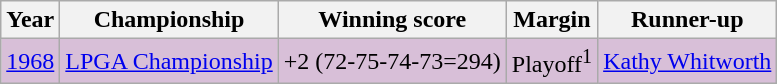<table class="wikitable">
<tr>
<th>Year</th>
<th>Championship</th>
<th>Winning score</th>
<th>Margin</th>
<th>Runner-up</th>
</tr>
<tr style="background:#D8BFD8;">
<td><a href='#'>1968</a></td>
<td><a href='#'>LPGA Championship</a></td>
<td>+2 (72-75-74-73=294)</td>
<td>Playoff<sup>1</sup></td>
<td> <a href='#'>Kathy Whitworth</a></td>
</tr>
</table>
